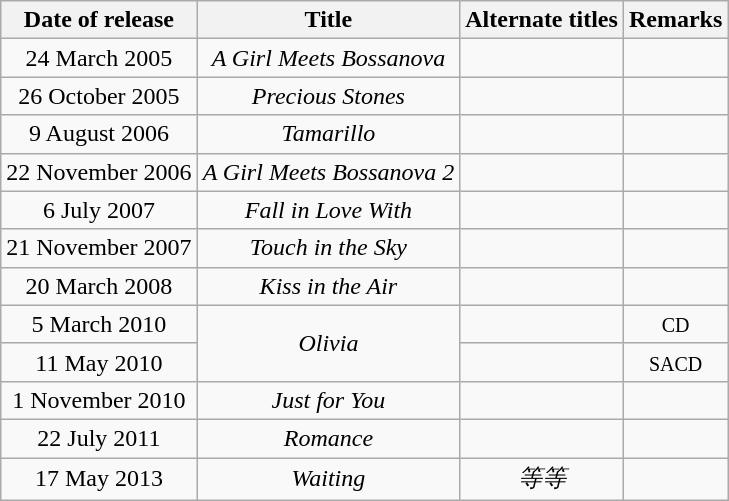<table class="wikitable" style="text-align:center;">
<tr>
<th>Date of release</th>
<th>Title</th>
<th>Alternate titles</th>
<th>Remarks</th>
</tr>
<tr>
<td>24 March 2005</td>
<td><em>A Girl Meets Bossanova</em></td>
<td></td>
<td></td>
</tr>
<tr>
<td>26 October 2005</td>
<td><em>Precious Stones</em></td>
<td></td>
<td></td>
</tr>
<tr>
<td>9 August 2006</td>
<td><em>Tamarillo</em></td>
<td></td>
<td></td>
</tr>
<tr>
<td>22 November 2006</td>
<td><em>A Girl Meets Bossanova 2</em></td>
<td></td>
<td></td>
</tr>
<tr>
<td>6 July 2007</td>
<td><em>Fall in Love With</em></td>
<td></td>
<td></td>
</tr>
<tr>
<td>21 November 2007</td>
<td><em>Touch in the Sky</em></td>
<td></td>
<td></td>
</tr>
<tr>
<td>20 March 2008</td>
<td><em>Kiss in the Air</em></td>
<td></td>
<td></td>
</tr>
<tr>
<td>5 March 2010</td>
<td rowspan="2"><em>Olivia</em></td>
<td></td>
<td><small> CD </small></td>
</tr>
<tr>
<td>11 May 2010</td>
<td></td>
<td><small> SACD </small></td>
</tr>
<tr>
<td>1 November 2010</td>
<td><em>Just for You</em></td>
<td></td>
<td></td>
</tr>
<tr>
<td>22 July 2011</td>
<td><em>Romance</em></td>
<td></td>
<td></td>
</tr>
<tr>
<td>17 May 2013</td>
<td><em>Waiting</em></td>
<td><em>等等</em></td>
<td></td>
</tr>
</table>
